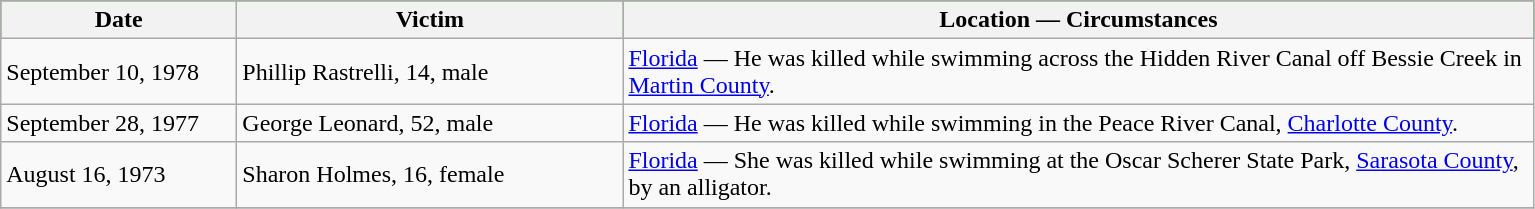<table class="wikitable">
<tr style="background:green;">
<th style="width:150px;">Date</th>
<th style="width:250px;">Victim</th>
<th style="width:600px;">Location — Circumstances</th>
</tr>
<tr>
<td>September 10, 1978</td>
<td>Phillip Rastrelli, 14, male</td>
<td><a href='#'>Florida</a> — He was killed while swimming across the Hidden River Canal off Bessie Creek in <a href='#'>Martin County</a>.</td>
</tr>
<tr>
<td>September 28, 1977</td>
<td>George Leonard, 52, male</td>
<td><a href='#'>Florida</a> — He was killed while swimming in the Peace River Canal, <a href='#'>Charlotte County</a>.</td>
</tr>
<tr>
<td>August 16, 1973</td>
<td>Sharon Holmes, 16, female</td>
<td><a href='#'>Florida</a> — She was killed while swimming at the Oscar Scherer State Park, <a href='#'>Sarasota County</a>, by an  alligator.</td>
</tr>
<tr Kikowan Seraldo, 14 months, female|| September 12, 1972 || Killed while swimming at the Oscar Scherer State Park by an 18' 4" alligator.>
</tr>
</table>
